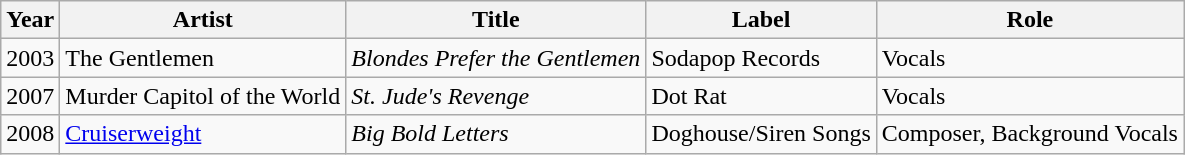<table class="wikitable">
<tr>
<th>Year</th>
<th>Artist</th>
<th>Title</th>
<th>Label</th>
<th>Role</th>
</tr>
<tr>
<td>2003</td>
<td>The Gentlemen</td>
<td><em>Blondes Prefer the Gentlemen</em></td>
<td>Sodapop Records</td>
<td>Vocals</td>
</tr>
<tr>
<td>2007</td>
<td>Murder Capitol of the World</td>
<td><em>St. Jude's Revenge</em></td>
<td>Dot Rat</td>
<td>Vocals</td>
</tr>
<tr>
<td>2008</td>
<td><a href='#'>Cruiserweight</a></td>
<td><em>Big Bold Letters</em></td>
<td>Doghouse/Siren Songs</td>
<td>Composer, Background Vocals</td>
</tr>
</table>
